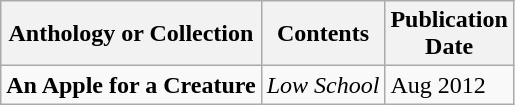<table class="wikitable">
<tr>
<th>Anthology or Collection</th>
<th>Contents</th>
<th>Publication<br>Date</th>
</tr>
<tr>
<td><strong>An Apple for a Creature</strong></td>
<td><em>Low School</em></td>
<td>Aug 2012</td>
</tr>
</table>
